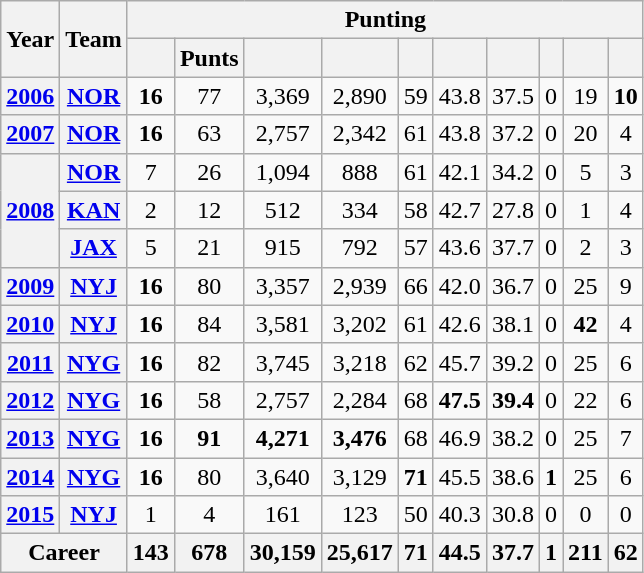<table class=wikitable style="text-align:center;">
<tr>
<th rowspan="2">Year</th>
<th rowspan="2">Team</th>
<th colspan="10">Punting</th>
</tr>
<tr>
<th></th>
<th>Punts</th>
<th></th>
<th></th>
<th></th>
<th></th>
<th></th>
<th></th>
<th></th>
<th></th>
</tr>
<tr>
<th><a href='#'>2006</a></th>
<th><a href='#'>NOR</a></th>
<td><strong>16</strong></td>
<td>77</td>
<td>3,369</td>
<td>2,890</td>
<td>59</td>
<td>43.8</td>
<td>37.5</td>
<td>0</td>
<td>19</td>
<td><strong>10</strong></td>
</tr>
<tr>
<th><a href='#'>2007</a></th>
<th><a href='#'>NOR</a></th>
<td><strong>16</strong></td>
<td>63</td>
<td>2,757</td>
<td>2,342</td>
<td>61</td>
<td>43.8</td>
<td>37.2</td>
<td>0</td>
<td>20</td>
<td>4</td>
</tr>
<tr>
<th rowspan="3"><a href='#'>2008</a></th>
<th><a href='#'>NOR</a></th>
<td>7</td>
<td>26</td>
<td>1,094</td>
<td>888</td>
<td>61</td>
<td>42.1</td>
<td>34.2</td>
<td>0</td>
<td>5</td>
<td>3</td>
</tr>
<tr>
<th><a href='#'>KAN</a></th>
<td>2</td>
<td>12</td>
<td>512</td>
<td>334</td>
<td>58</td>
<td>42.7</td>
<td>27.8</td>
<td>0</td>
<td>1</td>
<td>4</td>
</tr>
<tr>
<th><a href='#'>JAX</a></th>
<td>5</td>
<td>21</td>
<td>915</td>
<td>792</td>
<td>57</td>
<td>43.6</td>
<td>37.7</td>
<td>0</td>
<td>2</td>
<td>3</td>
</tr>
<tr>
<th><a href='#'>2009</a></th>
<th><a href='#'>NYJ</a></th>
<td><strong>16</strong></td>
<td>80</td>
<td>3,357</td>
<td>2,939</td>
<td>66</td>
<td>42.0</td>
<td>36.7</td>
<td>0</td>
<td>25</td>
<td>9</td>
</tr>
<tr>
<th><a href='#'>2010</a></th>
<th><a href='#'>NYJ</a></th>
<td><strong>16</strong></td>
<td>84</td>
<td>3,581</td>
<td>3,202</td>
<td>61</td>
<td>42.6</td>
<td>38.1</td>
<td>0</td>
<td><strong>42</strong></td>
<td>4</td>
</tr>
<tr>
<th><a href='#'>2011</a></th>
<th><a href='#'>NYG</a></th>
<td><strong>16</strong></td>
<td>82</td>
<td>3,745</td>
<td>3,218</td>
<td>62</td>
<td>45.7</td>
<td>39.2</td>
<td>0</td>
<td>25</td>
<td>6</td>
</tr>
<tr>
<th><a href='#'>2012</a></th>
<th><a href='#'>NYG</a></th>
<td><strong>16</strong></td>
<td>58</td>
<td>2,757</td>
<td>2,284</td>
<td>68</td>
<td><strong>47.5</strong></td>
<td><strong>39.4</strong></td>
<td>0</td>
<td>22</td>
<td>6</td>
</tr>
<tr>
<th><a href='#'>2013</a></th>
<th><a href='#'>NYG</a></th>
<td><strong>16</strong></td>
<td><strong>91</strong></td>
<td><strong>4,271</strong></td>
<td><strong>3,476</strong></td>
<td>68</td>
<td>46.9</td>
<td>38.2</td>
<td>0</td>
<td>25</td>
<td>7</td>
</tr>
<tr>
<th><a href='#'>2014</a></th>
<th><a href='#'>NYG</a></th>
<td><strong>16</strong></td>
<td>80</td>
<td>3,640</td>
<td>3,129</td>
<td><strong>71</strong></td>
<td>45.5</td>
<td>38.6</td>
<td><strong>1</strong></td>
<td>25</td>
<td>6</td>
</tr>
<tr>
<th><a href='#'>2015</a></th>
<th><a href='#'>NYJ</a></th>
<td>1</td>
<td>4</td>
<td>161</td>
<td>123</td>
<td>50</td>
<td>40.3</td>
<td>30.8</td>
<td>0</td>
<td>0</td>
<td>0</td>
</tr>
<tr>
<th colspan="2">Career</th>
<th>143</th>
<th>678</th>
<th>30,159</th>
<th>25,617</th>
<th>71</th>
<th>44.5</th>
<th>37.7</th>
<th>1</th>
<th>211</th>
<th>62</th>
</tr>
</table>
